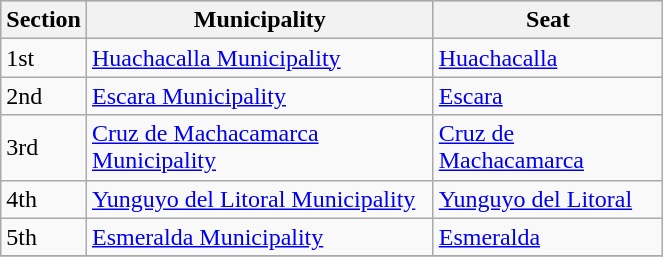<table class="wikitable" border="1" style="width:35%;" border="1">
<tr bgcolor=silver>
<th>Section</th>
<th>Municipality</th>
<th>Seat</th>
</tr>
<tr>
<td>1st</td>
<td><a href='#'>Huachacalla Municipality</a></td>
<td><a href='#'>Huachacalla</a></td>
</tr>
<tr>
<td>2nd</td>
<td><a href='#'>Escara Municipality</a></td>
<td><a href='#'>Escara</a></td>
</tr>
<tr>
<td>3rd</td>
<td><a href='#'>Cruz de Machacamarca Municipality</a></td>
<td><a href='#'>Cruz de Machacamarca</a></td>
</tr>
<tr>
<td>4th</td>
<td><a href='#'>Yunguyo del Litoral Municipality</a></td>
<td><a href='#'>Yunguyo del Litoral</a></td>
</tr>
<tr>
<td>5th</td>
<td><a href='#'>Esmeralda Municipality</a></td>
<td><a href='#'>Esmeralda</a></td>
</tr>
<tr>
</tr>
</table>
